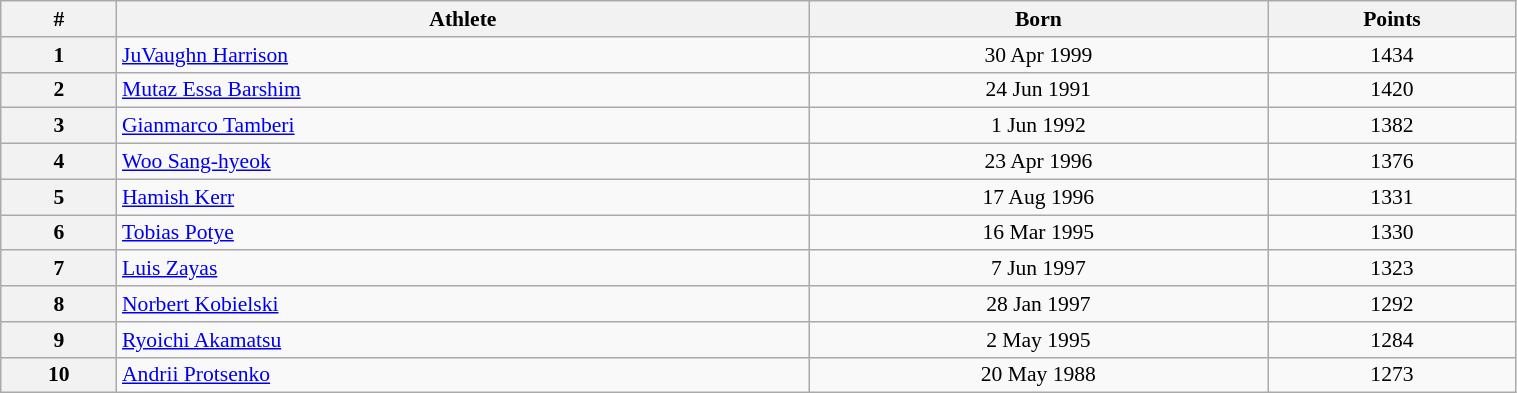<table class="wikitable" width=80% style="font-size:90%; text-align:center;">
<tr>
<th>#</th>
<th>Athlete</th>
<th>Born</th>
<th>Points</th>
</tr>
<tr>
<th>1</th>
<td align=left> <a href='#'>JuVaughn Harrison</a></td>
<td>30 Apr 1999</td>
<td>1434</td>
</tr>
<tr>
<th>2</th>
<td align=left> <a href='#'>Mutaz Essa Barshim</a></td>
<td>24 Jun 1991</td>
<td>1420</td>
</tr>
<tr>
<th>3</th>
<td align=left> <a href='#'>Gianmarco Tamberi</a></td>
<td>1 Jun 1992</td>
<td>1382</td>
</tr>
<tr>
<th>4</th>
<td align=left> <a href='#'>Woo Sang-hyeok</a></td>
<td>23 Apr 1996</td>
<td>1376</td>
</tr>
<tr>
<th>5</th>
<td align=left> <a href='#'>Hamish Kerr</a></td>
<td>17 Aug 1996</td>
<td>1331</td>
</tr>
<tr>
<th>6</th>
<td align=left> <a href='#'>Tobias Potye</a></td>
<td>16 Mar 1995</td>
<td>1330</td>
</tr>
<tr>
<th>7</th>
<td align=left> <a href='#'>Luis Zayas</a></td>
<td>7 Jun 1997</td>
<td>1323</td>
</tr>
<tr>
<th>8</th>
<td align=left> <a href='#'>Norbert Kobielski</a></td>
<td>28 Jan 1997</td>
<td>1292</td>
</tr>
<tr>
<th>9</th>
<td align=left> <a href='#'>Ryoichi Akamatsu</a></td>
<td>2 May 1995</td>
<td>1284</td>
</tr>
<tr>
<th>10</th>
<td align=left> <a href='#'>Andrii Protsenko</a></td>
<td>20 May 1988</td>
<td>1273</td>
</tr>
</table>
